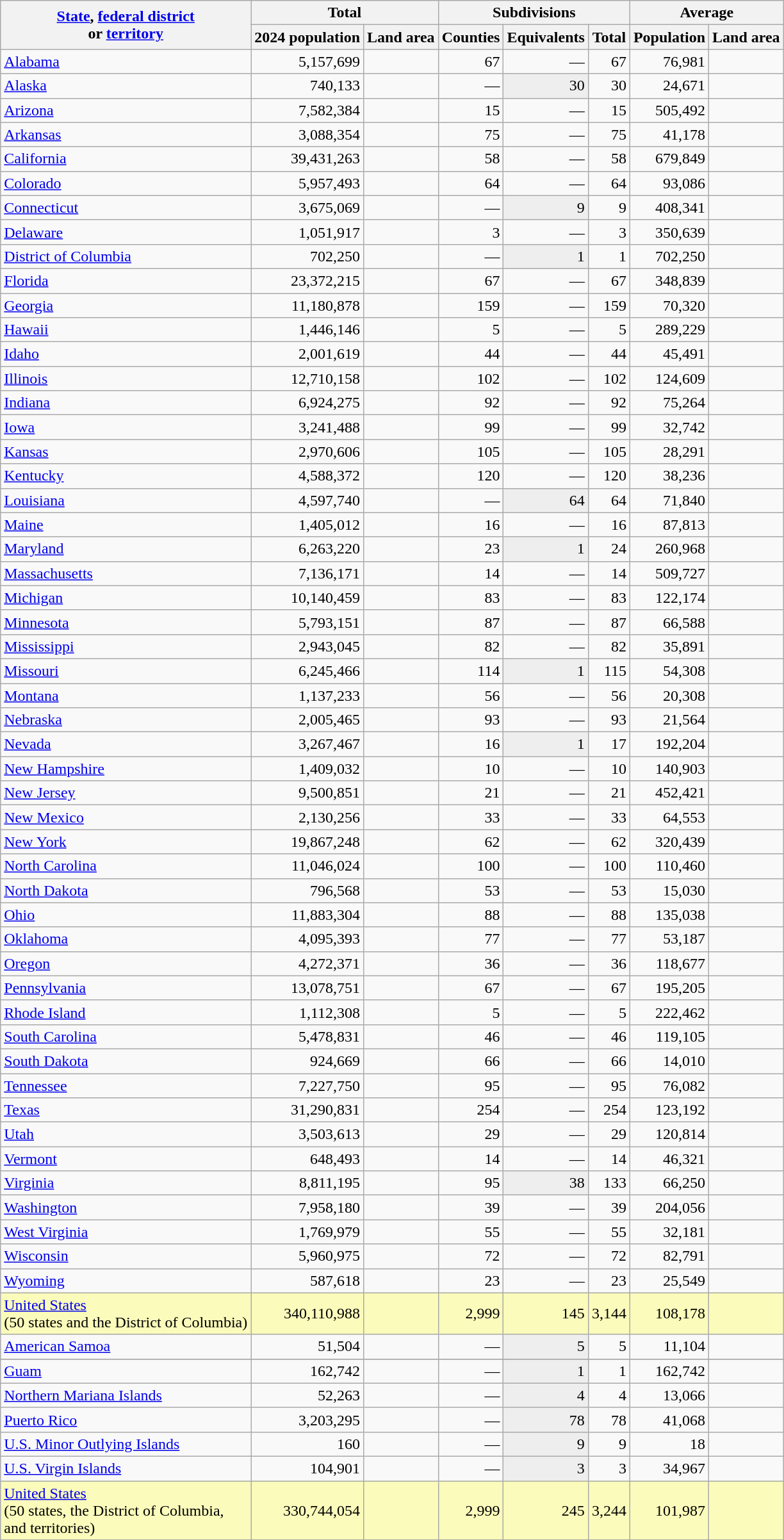<table class="wikitable sortable">
<tr>
<th rowspan=2><a href='#'>State</a>, <a href='#'>federal district</a><br> or <a href='#'>territory</a></th>
<th colspan=2>Total</th>
<th colspan=3>Subdivisions</th>
<th colspan=2>Average</th>
</tr>
<tr>
<th>2024 population</th>
<th>Land area</th>
<th data-sort-type=number>Counties</th>
<th data-sort-type=number>Equivalents</th>
<th data-sort-type=number>Total</th>
<th>Population</th>
<th>Land area</th>
</tr>
<tr>
<td> <a href='#'>Alabama</a></td>
<td align=right>5,157,699</td>
<td align=center></td>
<td align=right>67</td>
<td align=right>—</td>
<td align=right>67</td>
<td align=right>76,981</td>
<td align=center></td>
</tr>
<tr>
<td> <a href='#'>Alaska</a></td>
<td align=right>740,133</td>
<td align=center></td>
<td align="right">—</td>
<td style="background: #EEEEEE;" align=right>30</td>
<td align=right>30</td>
<td align=right>24,671</td>
<td align=center></td>
</tr>
<tr>
<td> <a href='#'>Arizona</a></td>
<td align=right>7,582,384</td>
<td align=center></td>
<td align=right>15</td>
<td align=right>—</td>
<td align=right>15</td>
<td align=right>505,492</td>
<td align=center></td>
</tr>
<tr>
<td> <a href='#'>Arkansas</a></td>
<td align=right>3,088,354</td>
<td align=center></td>
<td align=right>75</td>
<td align=right>—</td>
<td align=right>75</td>
<td align=right>41,178</td>
<td align=center></td>
</tr>
<tr>
<td> <a href='#'>California</a></td>
<td align=right>39,431,263</td>
<td align=center></td>
<td align=right>58</td>
<td align=right>—</td>
<td align=right>58</td>
<td align=right>679,849</td>
<td align=center></td>
</tr>
<tr>
<td> <a href='#'>Colorado</a></td>
<td align=right>5,957,493</td>
<td align=center></td>
<td align=right>64</td>
<td align=right>—</td>
<td align=right>64</td>
<td align=right>93,086</td>
<td align=center></td>
</tr>
<tr>
<td> <a href='#'>Connecticut</a></td>
<td align=right>3,675,069</td>
<td align=center></td>
<td align=right>—</td>
<td style="background: #EEEEEE;" align=right>9</td>
<td align=right>9</td>
<td align=right>408,341</td>
<td align=center></td>
</tr>
<tr>
<td> <a href='#'>Delaware</a></td>
<td align=right>1,051,917</td>
<td align=center></td>
<td align=right>3</td>
<td align=right>—</td>
<td align=right>3</td>
<td align=right>350,639</td>
<td align=center></td>
</tr>
<tr>
<td> <a href='#'>District of Columbia</a></td>
<td align=right>702,250</td>
<td align=center></td>
<td align="right">—</td>
<td style="background: #EEEEEE;" align=right>1</td>
<td align=right>1</td>
<td align=right>702,250</td>
<td align=center></td>
</tr>
<tr>
<td> <a href='#'>Florida</a></td>
<td align=right>23,372,215</td>
<td align=center></td>
<td align=right>67</td>
<td align=right>—</td>
<td align=right>67</td>
<td align=right>348,839</td>
<td align=center></td>
</tr>
<tr>
<td> <a href='#'>Georgia</a></td>
<td align=right>11,180,878</td>
<td align=center></td>
<td align=right>159</td>
<td align=right>—</td>
<td align=right>159</td>
<td align=right>70,320</td>
<td align=center></td>
</tr>
<tr>
<td> <a href='#'>Hawaii</a></td>
<td align=right>1,446,146</td>
<td align=center></td>
<td align=right>5</td>
<td align=right>—</td>
<td align=right>5</td>
<td align=right>289,229</td>
<td align=center></td>
</tr>
<tr>
<td> <a href='#'>Idaho</a></td>
<td align=right>2,001,619</td>
<td align=center></td>
<td align=right>44</td>
<td align=right>—</td>
<td align=right>44</td>
<td align=right>45,491</td>
<td align=center></td>
</tr>
<tr>
<td> <a href='#'>Illinois</a></td>
<td align=right>12,710,158</td>
<td align=center></td>
<td align=right>102</td>
<td align=right>—</td>
<td align=right>102</td>
<td align=right>124,609</td>
<td align=center></td>
</tr>
<tr>
<td> <a href='#'>Indiana</a></td>
<td align=right>6,924,275</td>
<td align=center></td>
<td align=right>92</td>
<td align=right>—</td>
<td align=right>92</td>
<td align=right>75,264</td>
<td align=center></td>
</tr>
<tr>
<td> <a href='#'>Iowa</a></td>
<td align=right>3,241,488</td>
<td align=center></td>
<td align=right>99</td>
<td align=right>—</td>
<td align=right>99</td>
<td align=right>32,742</td>
<td align=center></td>
</tr>
<tr>
<td> <a href='#'>Kansas</a></td>
<td align=right>2,970,606</td>
<td align=center></td>
<td align=right>105</td>
<td align=right>—</td>
<td align=right>105</td>
<td align=right>28,291</td>
<td align=center></td>
</tr>
<tr>
<td> <a href='#'>Kentucky</a></td>
<td align=right>4,588,372</td>
<td align=center></td>
<td align=right>120</td>
<td align=right>—</td>
<td align=right>120</td>
<td align=right>38,236</td>
<td align=center></td>
</tr>
<tr>
<td> <a href='#'>Louisiana</a></td>
<td align=right>4,597,740</td>
<td align=center></td>
<td align="right">—</td>
<td style="background: #EEEEEE;" align=right>64</td>
<td align=right>64</td>
<td align=right>71,840</td>
<td align=center></td>
</tr>
<tr>
<td> <a href='#'>Maine</a></td>
<td align=right>1,405,012</td>
<td align=center></td>
<td align=right>16</td>
<td align=right>—</td>
<td align=right>16</td>
<td align=right>87,813</td>
<td align=center></td>
</tr>
<tr>
<td> <a href='#'>Maryland</a></td>
<td align=right>6,263,220</td>
<td align=center></td>
<td align=right>23</td>
<td style="background: #EEEEEE;" align=right>1</td>
<td align=right>24</td>
<td align=right>260,968</td>
<td align=center></td>
</tr>
<tr>
<td> <a href='#'>Massachusetts</a></td>
<td align=right>7,136,171</td>
<td align=center></td>
<td align=right>14</td>
<td align=right>—</td>
<td align=right>14</td>
<td align=right>509,727</td>
<td align=center></td>
</tr>
<tr>
<td> <a href='#'>Michigan</a></td>
<td align=right>10,140,459</td>
<td align=center></td>
<td align=right>83</td>
<td align=right>—</td>
<td align=right>83</td>
<td align=right>122,174</td>
<td align=center></td>
</tr>
<tr>
<td> <a href='#'>Minnesota</a></td>
<td align=right>5,793,151</td>
<td align=center></td>
<td align=right>87</td>
<td align=right>—</td>
<td align=right>87</td>
<td align=right>66,588</td>
<td align=center></td>
</tr>
<tr>
<td> <a href='#'>Mississippi</a></td>
<td align=right>2,943,045</td>
<td align=center></td>
<td align=right>82</td>
<td align=right>—</td>
<td align=right>82</td>
<td align=right>35,891</td>
<td align=center></td>
</tr>
<tr>
<td> <a href='#'>Missouri</a></td>
<td align=right>6,245,466</td>
<td align=center></td>
<td align=right>114</td>
<td style="background: #EEEEEE;" align=right>1</td>
<td align=right>115</td>
<td align=right>54,308</td>
<td align=center></td>
</tr>
<tr>
<td> <a href='#'>Montana</a></td>
<td align=right>1,137,233</td>
<td align=center></td>
<td align=right>56</td>
<td align=right>—</td>
<td align=right>56</td>
<td align=right>20,308</td>
<td align=center></td>
</tr>
<tr>
<td> <a href='#'>Nebraska</a></td>
<td align=right>2,005,465</td>
<td align=center></td>
<td align=right>93</td>
<td align=right>—</td>
<td align=right>93</td>
<td align=right>21,564</td>
<td align=center></td>
</tr>
<tr>
<td> <a href='#'>Nevada</a></td>
<td align=right>3,267,467</td>
<td align=center></td>
<td align=right>16</td>
<td style="background: #EEEEEE;" align=right>1</td>
<td align=right>17</td>
<td align=right>192,204</td>
<td align=center></td>
</tr>
<tr>
<td> <a href='#'>New Hampshire</a></td>
<td align=right>1,409,032</td>
<td align=center></td>
<td align=right>10</td>
<td align=right>—</td>
<td align=right>10</td>
<td align=right>140,903</td>
<td align=center></td>
</tr>
<tr>
<td> <a href='#'>New Jersey</a></td>
<td align=right>9,500,851</td>
<td align=center></td>
<td align=right>21</td>
<td align=right>—</td>
<td align=right>21</td>
<td align=right>452,421</td>
<td align=center></td>
</tr>
<tr>
<td> <a href='#'>New Mexico</a></td>
<td align=right>2,130,256</td>
<td align=center></td>
<td align=right>33</td>
<td align=right>—</td>
<td align=right>33</td>
<td align=right>64,553</td>
<td align=center></td>
</tr>
<tr>
<td> <a href='#'>New York</a></td>
<td align=right>19,867,248</td>
<td align=center></td>
<td align=right>62</td>
<td align=right>—</td>
<td align=right>62</td>
<td align=right>320,439</td>
<td align=center></td>
</tr>
<tr>
<td> <a href='#'>North Carolina</a></td>
<td align=right>11,046,024</td>
<td align=center></td>
<td align=right>100</td>
<td align=right>—</td>
<td align=right>100</td>
<td align=right>110,460</td>
<td align=center></td>
</tr>
<tr>
<td> <a href='#'>North Dakota</a></td>
<td align=right>796,568</td>
<td align=center></td>
<td align=right>53</td>
<td align=right>—</td>
<td align=right>53</td>
<td align=right>15,030</td>
<td align=center></td>
</tr>
<tr>
<td> <a href='#'>Ohio</a></td>
<td align=right>11,883,304</td>
<td align=center></td>
<td align=right>88</td>
<td align=right>—</td>
<td align=right>88</td>
<td align=right>135,038</td>
<td align=center></td>
</tr>
<tr>
<td> <a href='#'>Oklahoma</a></td>
<td align=right>4,095,393</td>
<td align=center></td>
<td align=right>77</td>
<td align=right>—</td>
<td align=right>77</td>
<td align=right>53,187</td>
<td align=center></td>
</tr>
<tr>
<td> <a href='#'>Oregon</a></td>
<td align=right>4,272,371</td>
<td align=center></td>
<td align=right>36</td>
<td align=right>—</td>
<td align=right>36</td>
<td align=right>118,677</td>
<td align=center></td>
</tr>
<tr>
<td> <a href='#'>Pennsylvania</a></td>
<td align=right>13,078,751</td>
<td align=center></td>
<td align=right>67</td>
<td align=right>—</td>
<td align=right>67</td>
<td align=right>195,205</td>
<td align=center></td>
</tr>
<tr>
<td> <a href='#'>Rhode Island</a></td>
<td align=right>1,112,308</td>
<td align=center></td>
<td align=right>5</td>
<td align=right>—</td>
<td align=right>5</td>
<td align=right>222,462</td>
<td align=center></td>
</tr>
<tr>
<td> <a href='#'>South Carolina</a></td>
<td align=right>5,478,831</td>
<td align=center></td>
<td align=right>46</td>
<td align=right>—</td>
<td align=right>46</td>
<td align=right>119,105</td>
<td align=center></td>
</tr>
<tr>
<td> <a href='#'>South Dakota</a></td>
<td align=right>924,669</td>
<td align=center></td>
<td align=right>66</td>
<td align=right>—</td>
<td align=right>66</td>
<td align=right>14,010</td>
<td align=center></td>
</tr>
<tr>
<td> <a href='#'>Tennessee</a></td>
<td align=right>7,227,750</td>
<td align=center></td>
<td align=right>95</td>
<td align=right>—</td>
<td align=right>95</td>
<td align=right>76,082</td>
<td align=center></td>
</tr>
<tr>
<td> <a href='#'>Texas</a></td>
<td align=right>31,290,831</td>
<td align=center></td>
<td align=right>254</td>
<td align=right>—</td>
<td align=right>254</td>
<td align=right>123,192</td>
<td align=center></td>
</tr>
<tr>
<td> <a href='#'>Utah</a></td>
<td align=right>3,503,613</td>
<td align=center></td>
<td align=right>29</td>
<td align=right>—</td>
<td align=right>29</td>
<td align=right>120,814</td>
<td align=center></td>
</tr>
<tr>
<td> <a href='#'>Vermont</a></td>
<td align=right>648,493</td>
<td align=center></td>
<td align=right>14</td>
<td align=right>—</td>
<td align=right>14</td>
<td align=right>46,321</td>
<td align=center></td>
</tr>
<tr>
<td> <a href='#'>Virginia</a></td>
<td align=right>8,811,195</td>
<td align=center></td>
<td align=right>95</td>
<td style="background: #EEEEEE;" align=right>38</td>
<td align=right>133</td>
<td align=right>66,250</td>
<td align=center></td>
</tr>
<tr>
<td> <a href='#'>Washington</a></td>
<td align=right>7,958,180</td>
<td align=center></td>
<td align=right>39</td>
<td align=right>—</td>
<td align=right>39</td>
<td align=right>204,056</td>
<td align=center></td>
</tr>
<tr>
<td> <a href='#'>West Virginia</a></td>
<td align=right>1,769,979</td>
<td align=center></td>
<td align=right>55</td>
<td align=right>—</td>
<td align=right>55</td>
<td align=right>32,181</td>
<td align=center></td>
</tr>
<tr>
<td> <a href='#'>Wisconsin</a></td>
<td align=right>5,960,975</td>
<td align=center></td>
<td align=right>72</td>
<td align=right>—</td>
<td align=right>72</td>
<td align=right>82,791</td>
<td align=center></td>
</tr>
<tr>
<td> <a href='#'>Wyoming</a></td>
<td align=right>587,618</td>
<td align=center></td>
<td align=right>23</td>
<td align=right>—</td>
<td align=right>23</td>
<td align=right>25,549</td>
<td align=center></td>
</tr>
<tr class=sortbottom style="background:#fbfbbb">
<td><a href='#'>United States</a><br> (50 states and the District of Columbia)</td>
<td align=right>340,110,988</td>
<td align=center></td>
<td align=right>2,999</td>
<td align=right>145</td>
<td align=right>3,144</td>
<td align=right>108,178</td>
<td align=center></td>
</tr>
<tr>
<td> <a href='#'>American Samoa</a></td>
<td align=right>51,504</td>
<td align=center></td>
<td align="right">—</td>
<td style="background: #EEEEEE;" align=right>5</td>
<td align=right>5</td>
<td align=right>11,104</td>
<td align=center></td>
</tr>
<tr class=sortbottom style="background:#fbfbbb">
</tr>
<tr>
<td> <a href='#'>Guam</a></td>
<td align=right>162,742</td>
<td align=center></td>
<td align="right">—</td>
<td style="background: #EEEEEE;" align=right>1</td>
<td align=right>1</td>
<td align=right>162,742</td>
<td align=center></td>
</tr>
<tr>
<td> <a href='#'>Northern Mariana Islands</a></td>
<td align=right>52,263</td>
<td align=center></td>
<td align="right">—</td>
<td style="background: #EEEEEE;" align=right>4</td>
<td align=right>4</td>
<td align=right>13,066</td>
<td align=center></td>
</tr>
<tr>
<td> <a href='#'>Puerto Rico</a></td>
<td align=right>3,203,295</td>
<td align=center></td>
<td align="right">—</td>
<td style="background: #EEEEEE;" align=right>78</td>
<td align=right>78</td>
<td align=right>41,068</td>
<td align=center></td>
</tr>
<tr>
<td> <a href='#'>U.S. Minor Outlying Islands</a></td>
<td align=right>160</td>
<td align=center></td>
<td align="right">—</td>
<td style="background: #EEEEEE;" align=right>9</td>
<td align=right>9</td>
<td align=right>18</td>
<td align=center></td>
</tr>
<tr>
<td> <a href='#'>U.S. Virgin Islands</a></td>
<td align=right>104,901</td>
<td align=center></td>
<td align="right">—</td>
<td style="background: #EEEEEE;" align=right>3</td>
<td align=right>3</td>
<td align=right>34,967</td>
<td align=center></td>
</tr>
<tr class=sortbottom style="background:#fbfbbb">
<td><a href='#'>United States</a><br> (50 states, the District of Columbia,<br> and territories)</td>
<td align=right>330,744,054</td>
<td align=center></td>
<td align=right>2,999</td>
<td align=right>245</td>
<td align=right>3,244</td>
<td align=right>101,987</td>
<td align=center></td>
</tr>
</table>
